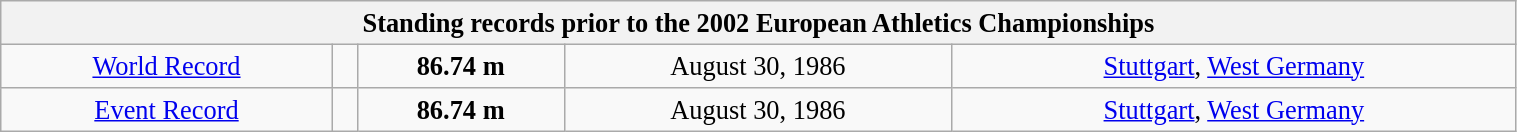<table class="wikitable" style=" text-align:center; font-size:110%;" width="80%">
<tr>
<th colspan="5">Standing records prior to the 2002 European Athletics Championships</th>
</tr>
<tr>
<td><a href='#'>World Record</a></td>
<td></td>
<td><strong>86.74 m </strong></td>
<td>August 30, 1986</td>
<td> <a href='#'>Stuttgart</a>, <a href='#'>West Germany</a></td>
</tr>
<tr>
<td><a href='#'>Event Record</a></td>
<td></td>
<td><strong>86.74 m </strong></td>
<td>August 30, 1986</td>
<td> <a href='#'>Stuttgart</a>, <a href='#'>West Germany</a></td>
</tr>
</table>
